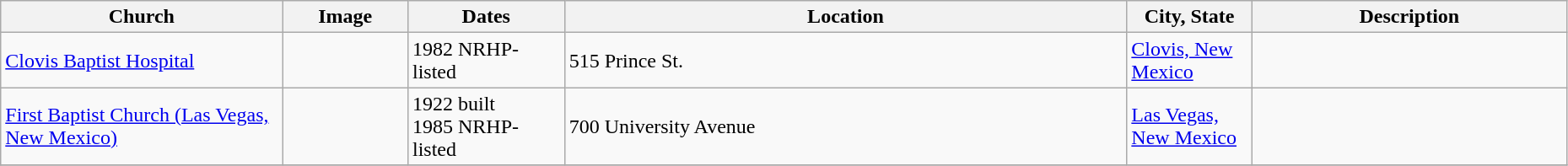<table class="wikitable sortable" style="width:98%">
<tr>
<th width = 18%><strong>Church</strong></th>
<th width = 8% class="unsortable"><strong>Image</strong></th>
<th width = 10%><strong>Dates</strong></th>
<th><strong>Location</strong></th>
<th width = 8%><strong>City, State</strong></th>
<th class="unsortable"><strong>Description</strong></th>
</tr>
<tr ->
<td><a href='#'>Clovis Baptist Hospital</a></td>
<td></td>
<td>1982 NRHP-listed</td>
<td>515 Prince St.<br><small></small></td>
<td><a href='#'>Clovis, New Mexico</a></td>
<td></td>
</tr>
<tr ->
<td><a href='#'>First Baptist Church (Las Vegas, New Mexico)</a></td>
<td></td>
<td>1922 built<br>1985 NRHP-listed</td>
<td>700 University Avenue<br><small></small></td>
<td><a href='#'>Las Vegas, New Mexico</a></td>
<td></td>
</tr>
<tr ->
</tr>
</table>
